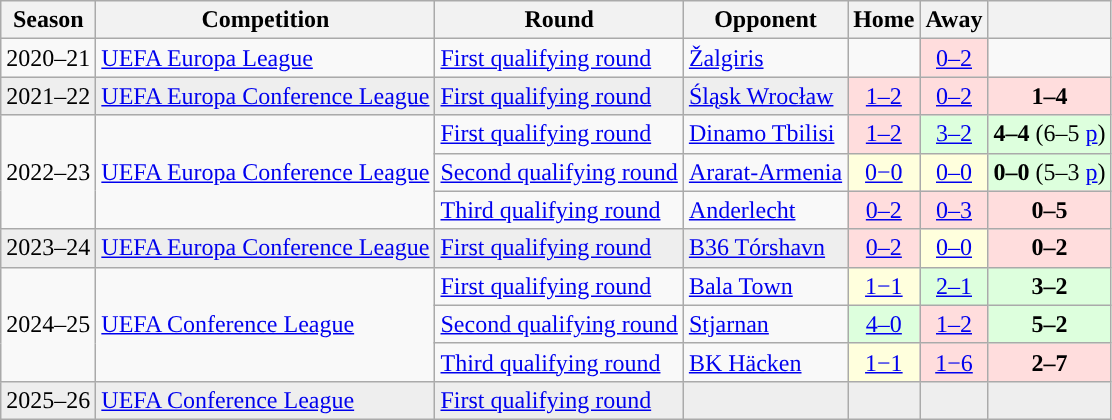<table class="wikitable">
<tr>
<th>Season</th>
<th>Competition</th>
<th>Round</th>
<th>Opponent</th>
<th>Home</th>
<th>Away</th>
<th></th>
</tr>
<tr align=center>
<td>2020–21</td>
<td align=left><a href='#'>UEFA Europa League</a></td>
<td align=left><a href='#'>First qualifying round</a></td>
<td align=left> <a href='#'>Žalgiris</a></td>
<td></td>
<td style="text-align:center; background:#fdd;"><a href='#'>0–2</a></td>
<td></td>
</tr>
<tr bgcolor=#EEEEEE align=center>
<td>2021–22</td>
<td align=left><a href='#'>UEFA Europa Conference League</a></td>
<td align=left><a href='#'>First qualifying round</a></td>
<td align=left> <a href='#'>Śląsk Wrocław</a></td>
<td style="text-align:center; background:#fdd;"><a href='#'>1–2</a></td>
<td style="text-align:center; background:#fdd;"><a href='#'>0–2</a></td>
<td style="text-align:center; background:#fdd;"><strong>1–4</strong></td>
</tr>
<tr align=center>
<td rowspan=3>2022–23</td>
<td rowspan=3 align=left><a href='#'>UEFA Europa Conference League</a></td>
<td align=left><a href='#'>First qualifying round</a></td>
<td align=left> <a href='#'>Dinamo Tbilisi</a></td>
<td style="text-align:center; background:#fdd;"><a href='#'>1–2</a> </td>
<td style="text-align:center; background:#dfd;"><a href='#'>3–2</a></td>
<td style="text-align:center; background:#dfd;"><strong>4–4</strong> (6–5 <a href='#'>p</a>)</td>
</tr>
<tr>
<td align=left><a href='#'>Second qualifying round</a></td>
<td align=left> <a href='#'>Ararat-Armenia</a></td>
<td style="text-align:center; background:#ffd;"><a href='#'>0−0</a> </td>
<td style="text-align:center; background:#ffd;"><a href='#'>0–0</a></td>
<td style="text-align:center; background:#dfd;"><strong>0–0</strong> (5–3 <a href='#'>p</a>)</td>
</tr>
<tr>
<td align=left><a href='#'>Third qualifying round</a></td>
<td align=left> <a href='#'>Anderlecht</a></td>
<td style="text-align:center; background:#fdd;"><a href='#'>0–2</a></td>
<td style="text-align:center; background:#fdd;"><a href='#'>0–3</a></td>
<td style="text-align:center; background:#fdd;"><strong>0–5</strong></td>
</tr>
<tr bgcolor=#EEEEEE align=center>
<td rowspan=1>2023–24</td>
<td rowspan=1 align=left><a href='#'>UEFA Europa Conference League</a></td>
<td align=left><a href='#'>First qualifying round</a></td>
<td align=left> <a href='#'>B36 Tórshavn</a></td>
<td style="text-align:center; background:#fdd;"><a href='#'>0–2</a> </td>
<td style="text-align:center; background:#ffd;"><a href='#'>0–0</a></td>
<td style="text-align:center; background:#fdd;"><strong>0–2</strong></td>
</tr>
<tr align=center>
<td rowspan=3>2024–25</td>
<td rowspan=3 align=left><a href='#'>UEFA Conference League</a></td>
<td align=left><a href='#'>First qualifying round</a></td>
<td align=left> <a href='#'>Bala Town</a></td>
<td style="text-align:center; background:#ffd;"><a href='#'>1−1</a> </td>
<td style="text-align:center; background:#dfd;"><a href='#'>2–1</a></td>
<td style="text-align:center; background:#dfd;"><strong>3–2</strong></td>
</tr>
<tr align=center>
<td align=left><a href='#'>Second qualifying round</a></td>
<td align=left> <a href='#'>Stjarnan</a></td>
<td style="text-align:center; background:#dfd;"><a href='#'>4–0</a></td>
<td style="text-align:center; background:#fdd;"><a href='#'>1–2</a></td>
<td style="text-align:center; background:#dfd;"><strong>5–2</strong></td>
</tr>
<tr align=center>
<td align=left><a href='#'>Third qualifying round</a></td>
<td align=left> <a href='#'>BK Häcken</a></td>
<td style="text-align:center; background:#ffd;"><a href='#'>1−1</a></td>
<td style="text-align:center; background:#fdd;"><a href='#'>1−6</a></td>
<td style="text-align:center; background:#fdd;"><strong>2–7</strong></td>
</tr>
<tr bgcolor=#EEEEEE align=center>
<td>2025–26</td>
<td align=left><a href='#'>UEFA Conference League</a></td>
<td align=left><a href='#'>First qualifying round</a></td>
<td align=left></td>
<td style="text-align:center;"></td>
<td style="text-align:center;"></td>
<td style="text-align:center;"></td>
</tr>
</table>
